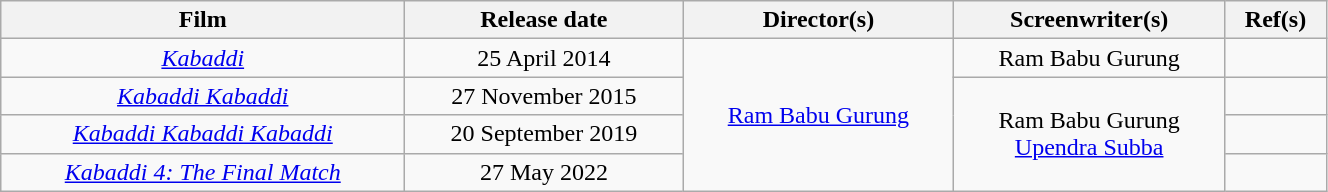<table class="wikitable" style="text-align:center; width:70%;">
<tr>
<th>Film</th>
<th>Release date</th>
<th>Director(s)</th>
<th>Screenwriter(s)</th>
<th>Ref(s)</th>
</tr>
<tr>
<td><em><a href='#'>Kabaddi</a></em></td>
<td>25 April 2014</td>
<td rowspan="4" style="text-align: center;"><a href='#'>Ram Babu Gurung</a></td>
<td>Ram Babu Gurung</td>
<td></td>
</tr>
<tr>
<td><em><a href='#'>Kabaddi Kabaddi</a></em></td>
<td>27 November 2015</td>
<td rowspan="3"  style="text-align: center;">Ram Babu Gurung <br> <a href='#'>Upendra Subba</a></td>
<td></td>
</tr>
<tr>
<td><em><a href='#'>Kabaddi Kabaddi Kabaddi</a></em></td>
<td>20 September 2019</td>
<td></td>
</tr>
<tr>
<td><em><a href='#'>Kabaddi 4: The Final Match</a></em></td>
<td>27 May 2022</td>
<td></td>
</tr>
</table>
